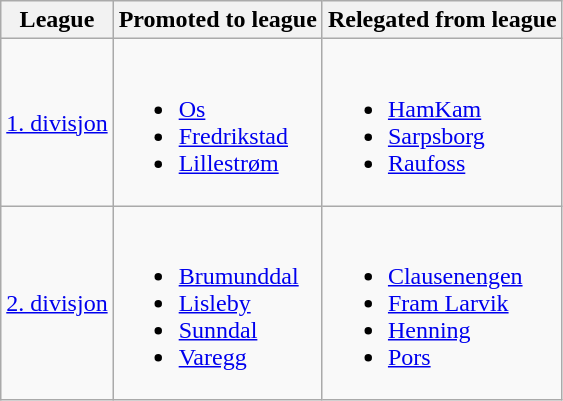<table class="wikitable">
<tr>
<th>League</th>
<th>Promoted to league</th>
<th>Relegated from league</th>
</tr>
<tr>
<td><a href='#'>1. divisjon</a></td>
<td><br><ul><li><a href='#'>Os</a></li><li><a href='#'>Fredrikstad</a></li><li><a href='#'>Lillestrøm</a></li></ul></td>
<td><br><ul><li><a href='#'>HamKam</a></li><li><a href='#'>Sarpsborg</a></li><li><a href='#'>Raufoss</a></li></ul></td>
</tr>
<tr>
<td><a href='#'>2. divisjon</a></td>
<td><br><ul><li><a href='#'>Brumunddal</a></li><li><a href='#'>Lisleby</a></li><li><a href='#'>Sunndal</a></li><li><a href='#'>Varegg</a></li></ul></td>
<td><br><ul><li><a href='#'>Clausenengen</a></li><li><a href='#'>Fram Larvik</a></li><li><a href='#'>Henning</a></li><li><a href='#'>Pors</a></li></ul></td>
</tr>
</table>
